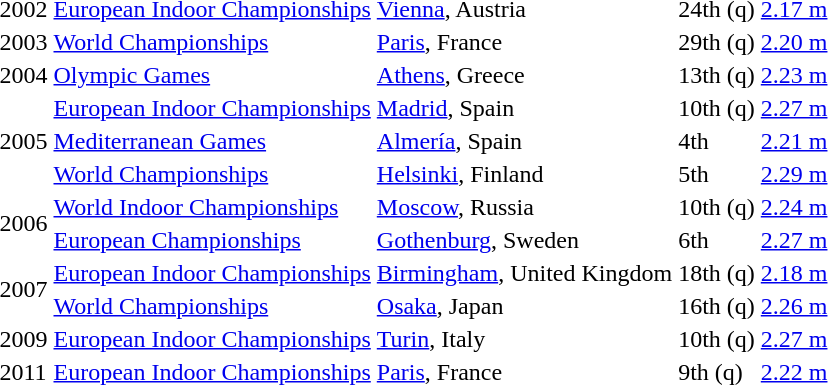<table>
<tr>
<td>2002</td>
<td><a href='#'>European Indoor Championships</a></td>
<td><a href='#'>Vienna</a>, Austria</td>
<td>24th (q)</td>
<td><a href='#'>2.17 m</a></td>
</tr>
<tr>
<td>2003</td>
<td><a href='#'>World Championships</a></td>
<td><a href='#'>Paris</a>, France</td>
<td>29th (q)</td>
<td><a href='#'>2.20 m</a></td>
</tr>
<tr>
<td>2004</td>
<td><a href='#'>Olympic Games</a></td>
<td><a href='#'>Athens</a>, Greece</td>
<td>13th (q)</td>
<td><a href='#'>2.23 m</a></td>
</tr>
<tr>
<td rowspan=3>2005</td>
<td><a href='#'>European Indoor Championships</a></td>
<td><a href='#'>Madrid</a>, Spain</td>
<td>10th (q)</td>
<td><a href='#'>2.27 m</a></td>
</tr>
<tr>
<td><a href='#'>Mediterranean Games</a></td>
<td><a href='#'>Almería</a>, Spain</td>
<td>4th</td>
<td><a href='#'>2.21 m</a></td>
</tr>
<tr>
<td><a href='#'>World Championships</a></td>
<td><a href='#'>Helsinki</a>, Finland</td>
<td>5th</td>
<td><a href='#'>2.29 m</a></td>
</tr>
<tr>
<td rowspan=2>2006</td>
<td><a href='#'>World Indoor Championships</a></td>
<td><a href='#'>Moscow</a>, Russia</td>
<td>10th (q)</td>
<td><a href='#'>2.24 m</a></td>
</tr>
<tr>
<td><a href='#'>European Championships</a></td>
<td><a href='#'>Gothenburg</a>, Sweden</td>
<td>6th</td>
<td><a href='#'>2.27 m</a></td>
</tr>
<tr>
<td rowspan=2>2007</td>
<td><a href='#'>European Indoor Championships</a></td>
<td><a href='#'>Birmingham</a>, United Kingdom</td>
<td>18th (q)</td>
<td><a href='#'>2.18 m</a></td>
</tr>
<tr>
<td><a href='#'>World Championships</a></td>
<td><a href='#'>Osaka</a>, Japan</td>
<td>16th (q)</td>
<td><a href='#'>2.26 m</a></td>
</tr>
<tr>
<td>2009</td>
<td><a href='#'>European Indoor Championships</a></td>
<td><a href='#'>Turin</a>, Italy</td>
<td>10th (q)</td>
<td><a href='#'>2.27 m</a></td>
</tr>
<tr>
<td>2011</td>
<td><a href='#'>European Indoor Championships</a></td>
<td><a href='#'>Paris</a>, France</td>
<td>9th (q)</td>
<td><a href='#'>2.22 m</a></td>
</tr>
</table>
